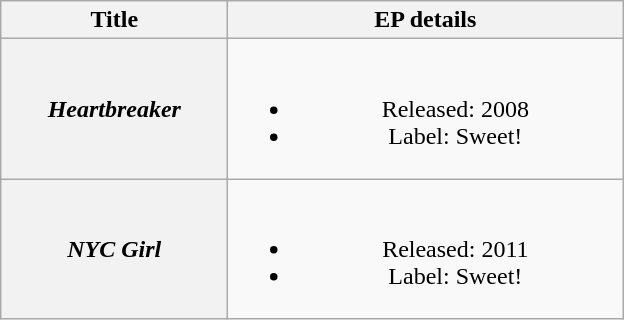<table class="wikitable plainrowheaders" style="text-align:center;">
<tr>
<th rowspan="1" scope="col" style="width:9em;">Title</th>
<th rowspan="1" scope="col" style="width:16em;">EP details</th>
</tr>
<tr>
<th scope="row"><em>Heartbreaker</em></th>
<td><br><ul><li>Released: 2008</li><li>Label: Sweet!</li></ul></td>
</tr>
<tr>
<th scope="row"><em>NYC Girl</em></th>
<td><br><ul><li>Released: 2011</li><li>Label: Sweet!</li></ul></td>
</tr>
</table>
